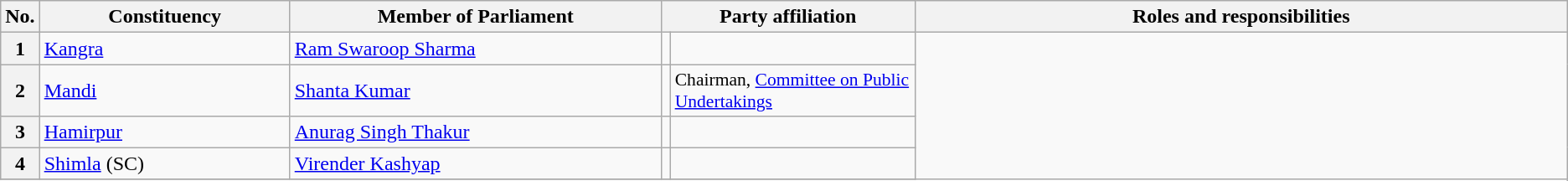<table class="wikitable">
<tr style="text-align:center;">
<th>No.</th>
<th style="width:12em">Constituency</th>
<th style="width:18em">Member of Parliament</th>
<th colspan="2" style="width:18em">Party affiliation</th>
<th style="width:32em">Roles and responsibilities</th>
</tr>
<tr>
<th>1</th>
<td><a href='#'>Kangra</a></td>
<td><a href='#'>Ram Swaroop Sharma</a></td>
<td></td>
<td></td>
</tr>
<tr>
<th>2</th>
<td><a href='#'>Mandi</a></td>
<td><a href='#'>Shanta Kumar</a></td>
<td></td>
<td style="font-size:90%">Chairman, <a href='#'>Committee on Public Undertakings</a></td>
</tr>
<tr>
<th>3</th>
<td><a href='#'>Hamirpur</a></td>
<td><a href='#'>Anurag Singh Thakur</a></td>
<td></td>
<td></td>
</tr>
<tr>
<th>4</th>
<td><a href='#'>Shimla</a> (SC)</td>
<td><a href='#'>Virender Kashyap</a></td>
<td></td>
<td></td>
</tr>
<tr>
</tr>
</table>
